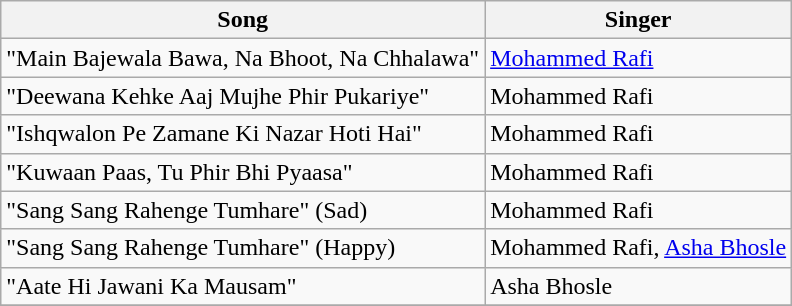<table class="wikitable">
<tr>
<th>Song</th>
<th>Singer</th>
</tr>
<tr>
<td>"Main Bajewala Bawa, Na Bhoot, Na Chhalawa"</td>
<td><a href='#'>Mohammed Rafi</a></td>
</tr>
<tr>
<td>"Deewana Kehke Aaj Mujhe Phir Pukariye"</td>
<td>Mohammed Rafi</td>
</tr>
<tr>
<td>"Ishqwalon Pe Zamane Ki Nazar Hoti Hai"</td>
<td>Mohammed Rafi</td>
</tr>
<tr>
<td>"Kuwaan Paas, Tu Phir Bhi Pyaasa"</td>
<td>Mohammed Rafi</td>
</tr>
<tr>
<td>"Sang Sang Rahenge Tumhare" (Sad)</td>
<td>Mohammed Rafi</td>
</tr>
<tr>
<td>"Sang Sang Rahenge Tumhare" (Happy)</td>
<td>Mohammed Rafi, <a href='#'>Asha Bhosle</a></td>
</tr>
<tr>
<td>"Aate Hi Jawani Ka Mausam"</td>
<td>Asha Bhosle</td>
</tr>
<tr>
</tr>
</table>
